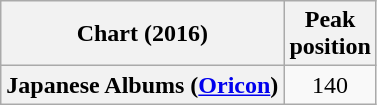<table class="wikitable plainrowheaders" style="text-align:center">
<tr>
<th scope="col">Chart (2016)</th>
<th scope="col">Peak<br> position</th>
</tr>
<tr>
<th scope="row">Japanese Albums (<a href='#'>Oricon</a>)</th>
<td>140</td>
</tr>
</table>
